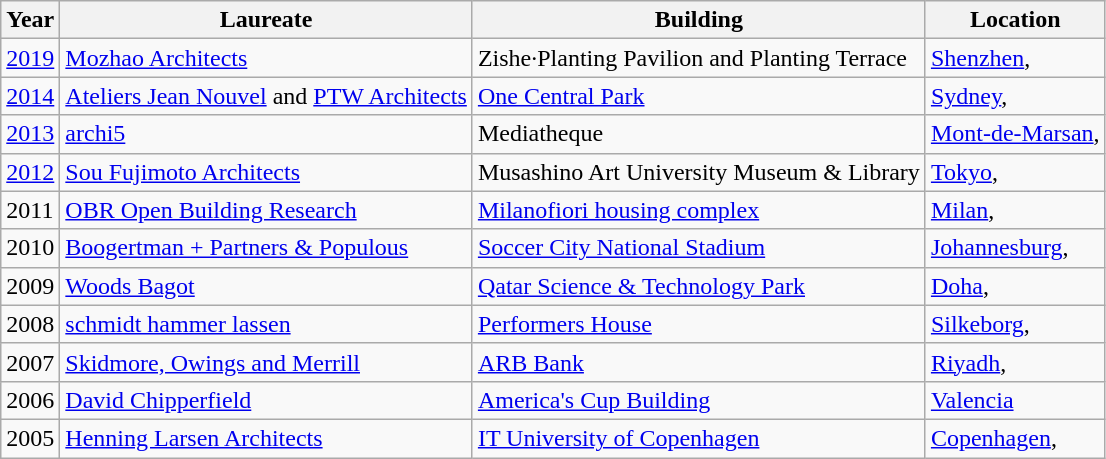<table class="wikitable" border="1">
<tr>
<th header 1>Year</th>
<th header 2>Laureate</th>
<th header 3>Building</th>
<th header 4>Location</th>
</tr>
<tr>
<td row 1, cell 1><a href='#'>2019</a></td>
<td row 1, cell 2><a href='#'>Mozhao Architects</a> <br></td>
<td row 1, cell 3>Zishe·Planting Pavilion and Planting Terrace</td>
<td row 1, cell 4><a href='#'>Shenzhen</a>,<br></td>
</tr>
<tr>
<td row 1, cell 1><a href='#'>2014</a></td>
<td row 1, cell 2><a href='#'>Ateliers Jean Nouvel</a> and <a href='#'>PTW Architects</a><br> </td>
<td row 1, cell 3><a href='#'>One Central Park</a></td>
<td row 1, cell 4><a href='#'>Sydney</a>,<br></td>
</tr>
<tr>
<td row 1, cell 1><a href='#'>2013</a></td>
<td row 1, cell 2><a href='#'>archi5</a> <br></td>
<td row 1, cell 3>Mediatheque</td>
<td row 1, cell 4><a href='#'>Mont-de-Marsan</a>,<br></td>
</tr>
<tr>
<td row 1, cell 1><a href='#'>2012</a></td>
<td row 1, cell 2><a href='#'>Sou Fujimoto Architects</a> <br></td>
<td row 1, cell 3>Musashino Art University Museum & Library</td>
<td row 1, cell 4><a href='#'>Tokyo</a>,<br></td>
</tr>
<tr>
<td row 1, cell 1>2011</td>
<td row 1, cell 2><a href='#'>OBR Open Building Research</a><br></td>
<td row 1, cell 3><a href='#'>Milanofiori housing complex</a></td>
<td row 1, cell 4><a href='#'>Milan</a>,<br></td>
</tr>
<tr>
<td row 1, cell 1>2010</td>
<td row 1, cell 2><a href='#'>Boogertman + Partners & Populous</a><br></td>
<td row 1, cell 3><a href='#'>Soccer City National Stadium</a></td>
<td row 1, cell 4><a href='#'>Johannesburg</a>,<br></td>
</tr>
<tr>
<td row 2, cell 1>2009</td>
<td row 2, cell 2><a href='#'>Woods Bagot</a><br></td>
<td row 2, cell 3><a href='#'>Qatar Science & Technology Park</a></td>
<td row 2, cell 4><a href='#'>Doha</a>,<br></td>
</tr>
<tr>
<td row 3, cell 1>2008</td>
<td row 3, cell 2><a href='#'>schmidt hammer lassen</a><br> </td>
<td row 3, cell 3><a href='#'>Performers House</a></td>
<td row 3, cell 4><a href='#'>Silkeborg</a>,<br></td>
</tr>
<tr>
<td row 4, cell 1>2007</td>
<td row 4, cell 2><a href='#'>Skidmore, Owings and Merrill</a><br></td>
<td row 4, cell 3><a href='#'>ARB Bank</a></td>
<td row 4, cell 4><a href='#'>Riyadh</a>,<br></td>
</tr>
<tr>
<td row 5, cell 1>2006</td>
<td row 5, cell 2><a href='#'>David Chipperfield</a><br></td>
<td row 5, cell 3><a href='#'>America's Cup Building</a></td>
<td row 5, cell 4><a href='#'>Valencia</a> <br> </td>
</tr>
<tr>
<td row 6, cell 1>2005</td>
<td row 6, cell 2><a href='#'>Henning Larsen Architects</a><br></td>
<td row 6, cell 3><a href='#'>IT University of Copenhagen</a></td>
<td row 6, cell 4><a href='#'>Copenhagen</a>,<br></td>
</tr>
</table>
